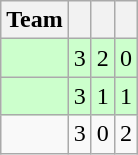<table class=wikitable style="text-align:center">
<tr>
<th>Team</th>
<th></th>
<th></th>
<th></th>
</tr>
<tr bgcolor=ccffcc>
<td style="text-align:left"></td>
<td>3</td>
<td>2</td>
<td>0</td>
</tr>
<tr bgcolor=ccffcc>
<td style="text-align:left"></td>
<td>3</td>
<td>1</td>
<td>1</td>
</tr>
<tr>
<td style="text-align:left"></td>
<td>3</td>
<td>0</td>
<td>2</td>
</tr>
</table>
